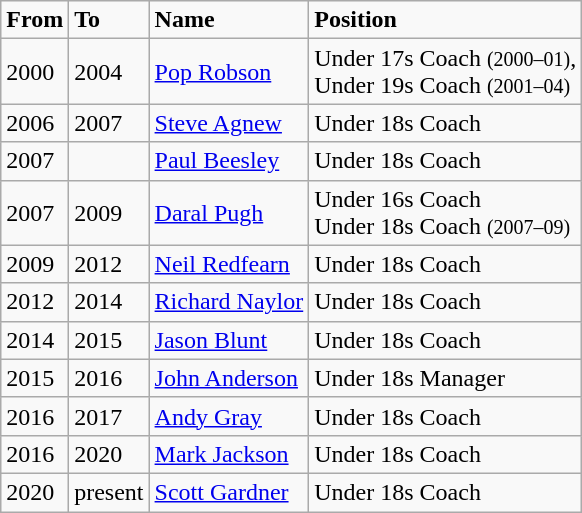<table class="wikitable" style="text-align: left;">
<tr>
<td><strong>From</strong></td>
<td><strong>To</strong></td>
<td><strong>Name</strong></td>
<td><strong>Position</strong></td>
</tr>
<tr>
<td>2000</td>
<td>2004</td>
<td><a href='#'>Pop Robson</a></td>
<td>Under 17s Coach <small>(2000–01)</small>,<br> Under 19s Coach <small>(2001–04)</small></td>
</tr>
<tr>
<td>2006</td>
<td>2007</td>
<td><a href='#'>Steve Agnew</a></td>
<td>Under 18s Coach</td>
</tr>
<tr>
<td>2007</td>
<td></td>
<td><a href='#'>Paul Beesley</a></td>
<td>Under 18s Coach</td>
</tr>
<tr>
<td>2007</td>
<td>2009</td>
<td><a href='#'>Daral Pugh</a></td>
<td>Under 16s Coach<br>Under 18s Coach <small>(2007–09)</small></td>
</tr>
<tr>
<td>2009</td>
<td>2012</td>
<td><a href='#'>Neil Redfearn</a></td>
<td>Under 18s Coach</td>
</tr>
<tr>
<td>2012</td>
<td>2014</td>
<td><a href='#'>Richard Naylor</a></td>
<td>Under 18s Coach</td>
</tr>
<tr>
<td>2014</td>
<td>2015</td>
<td><a href='#'>Jason Blunt</a></td>
<td>Under 18s Coach</td>
</tr>
<tr>
<td>2015</td>
<td>2016</td>
<td><a href='#'>John Anderson</a></td>
<td>Under 18s Manager</td>
</tr>
<tr>
<td>2016</td>
<td>2017</td>
<td><a href='#'>Andy Gray</a></td>
<td>Under 18s Coach</td>
</tr>
<tr>
<td>2016</td>
<td>2020</td>
<td><a href='#'>Mark Jackson</a></td>
<td>Under 18s Coach</td>
</tr>
<tr>
<td>2020</td>
<td>present</td>
<td><a href='#'>Scott Gardner</a></td>
<td>Under 18s Coach</td>
</tr>
</table>
